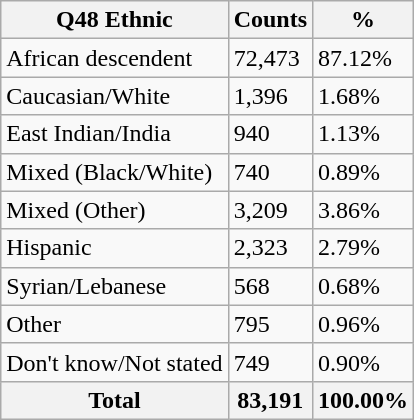<table class="wikitable sortable">
<tr>
<th>Q48 Ethnic</th>
<th>Counts</th>
<th>%</th>
</tr>
<tr>
<td>African descendent</td>
<td>72,473</td>
<td>87.12%</td>
</tr>
<tr>
<td>Caucasian/White</td>
<td>1,396</td>
<td>1.68%</td>
</tr>
<tr>
<td>East Indian/India</td>
<td>940</td>
<td>1.13%</td>
</tr>
<tr>
<td>Mixed (Black/White)</td>
<td>740</td>
<td>0.89%</td>
</tr>
<tr>
<td>Mixed (Other)</td>
<td>3,209</td>
<td>3.86%</td>
</tr>
<tr>
<td>Hispanic</td>
<td>2,323</td>
<td>2.79%</td>
</tr>
<tr>
<td>Syrian/Lebanese</td>
<td>568</td>
<td>0.68%</td>
</tr>
<tr>
<td>Other</td>
<td>795</td>
<td>0.96%</td>
</tr>
<tr>
<td>Don't know/Not stated</td>
<td>749</td>
<td>0.90%</td>
</tr>
<tr>
<th>Total</th>
<th>83,191</th>
<th>100.00%</th>
</tr>
</table>
